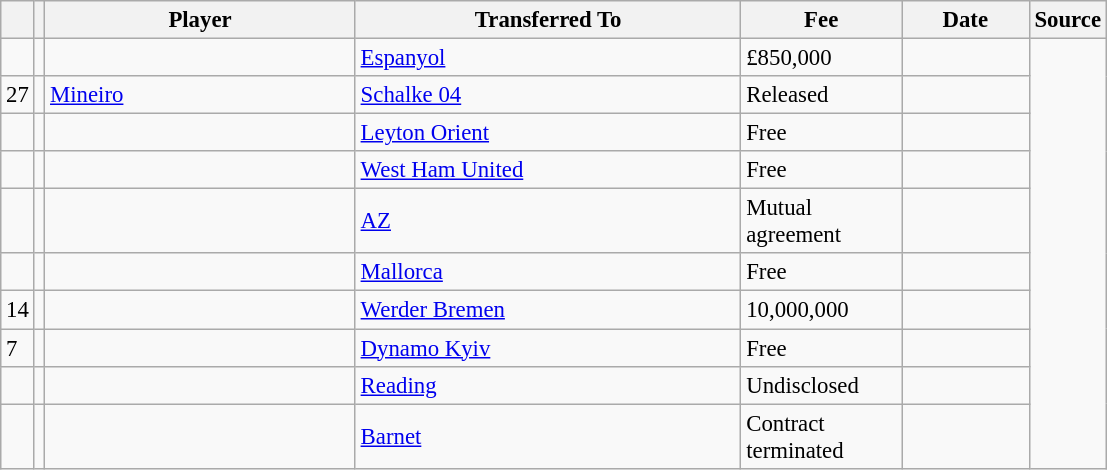<table class="wikitable plainrowheaders sortable" style="font-size:95%">
<tr>
<th></th>
<th></th>
<th scope="col" style="width:200px;">Player</th>
<th scope="col" style="width:250px;">Transferred To</th>
<th scope="col" style="width:100px;">Fee</th>
<th scope="col" style="width:78px;">Date</th>
<th>Source</th>
</tr>
<tr>
<td></td>
<td></td>
<td></td>
<td><a href='#'>Espanyol</a></td>
<td>£850,000</td>
<td></td>
</tr>
<tr>
<td>27</td>
<td></td>
<td> <a href='#'>Mineiro</a></td>
<td><a href='#'>Schalke 04</a></td>
<td>Released</td>
<td></td>
</tr>
<tr>
<td></td>
<td></td>
<td></td>
<td><a href='#'>Leyton Orient</a></td>
<td>Free</td>
<td></td>
</tr>
<tr>
<td></td>
<td></td>
<td></td>
<td><a href='#'>West Ham United</a></td>
<td>Free</td>
<td></td>
</tr>
<tr>
<td></td>
<td></td>
<td></td>
<td><a href='#'>AZ</a></td>
<td>Mutual agreement</td>
<td></td>
</tr>
<tr>
<td></td>
<td></td>
<td></td>
<td><a href='#'>Mallorca</a></td>
<td>Free</td>
<td></td>
</tr>
<tr>
<td>14</td>
<td></td>
<td></td>
<td><a href='#'>Werder Bremen</a></td>
<td>10,000,000</td>
<td></td>
</tr>
<tr>
<td>7</td>
<td></td>
<td></td>
<td><a href='#'>Dynamo Kyiv</a></td>
<td>Free</td>
<td></td>
</tr>
<tr>
<td></td>
<td></td>
<td></td>
<td><a href='#'>Reading</a></td>
<td>Undisclosed</td>
<td></td>
</tr>
<tr>
<td></td>
<td></td>
<td></td>
<td><a href='#'>Barnet</a></td>
<td>Contract terminated</td>
<td></td>
</tr>
</table>
